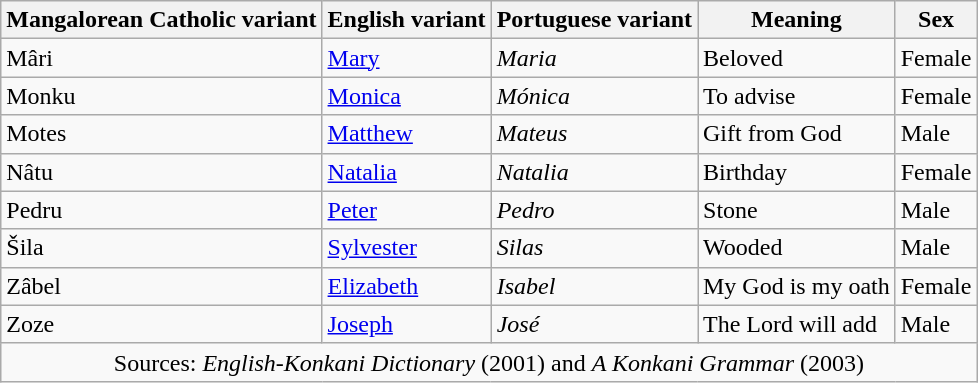<table class="wikitable">
<tr>
<th>Mangalorean Catholic variant</th>
<th>English variant</th>
<th>Portuguese variant</th>
<th>Meaning</th>
<th>Sex</th>
</tr>
<tr>
<td>Mâri</td>
<td><a href='#'>Mary</a></td>
<td><em>Maria</em></td>
<td>Beloved</td>
<td>Female</td>
</tr>
<tr>
<td>Monku</td>
<td><a href='#'>Monica</a></td>
<td><em>Mónica</em></td>
<td>To advise</td>
<td>Female</td>
</tr>
<tr>
<td>Motes</td>
<td><a href='#'>Matthew</a></td>
<td><em>Mateus</em></td>
<td>Gift from God</td>
<td>Male</td>
</tr>
<tr>
<td>Nâtu</td>
<td><a href='#'>Natalia</a></td>
<td><em>Natalia</em></td>
<td>Birthday</td>
<td>Female</td>
</tr>
<tr>
<td>Pedru</td>
<td><a href='#'>Peter</a></td>
<td><em>Pedro</em></td>
<td>Stone</td>
<td>Male</td>
</tr>
<tr>
<td>Šila</td>
<td><a href='#'>Sylvester</a></td>
<td><em>Silas</em></td>
<td>Wooded</td>
<td>Male</td>
</tr>
<tr>
<td>Zâbel</td>
<td><a href='#'>Elizabeth</a></td>
<td><em>Isabel</em></td>
<td>My God is my oath</td>
<td>Female</td>
</tr>
<tr>
<td>Zoze</td>
<td><a href='#'>Joseph</a></td>
<td><em>José</em></td>
<td>The Lord will add</td>
<td>Male</td>
</tr>
<tr>
<td colspan=5 align="center">Sources: <em>English-Konkani Dictionary</em> (2001) and <em>A Konkani Grammar</em> (2003)</td>
</tr>
</table>
